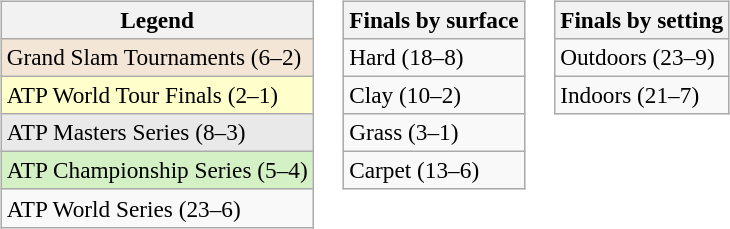<table>
<tr valign=top>
<td><br><table class=wikitable style=font-size:97%>
<tr>
<th>Legend</th>
</tr>
<tr style="background:#f3e6d7;">
<td>Grand Slam Tournaments (6–2)</td>
</tr>
<tr style="background:#ffc;">
<td>ATP World Tour Finals (2–1)</td>
</tr>
<tr style="background:#e9e9e9;">
<td>ATP Masters Series (8–3)</td>
</tr>
<tr style="background:#d4f1c5;">
<td>ATP Championship Series (5–4)</td>
</tr>
<tr>
<td>ATP World Series (23–6)</td>
</tr>
</table>
</td>
<td><br><table class=wikitable style=font-size:97%>
<tr>
<th>Finals by surface</th>
</tr>
<tr>
<td>Hard (18–8)</td>
</tr>
<tr>
<td>Clay (10–2)</td>
</tr>
<tr>
<td>Grass (3–1)</td>
</tr>
<tr>
<td>Carpet (13–6)</td>
</tr>
</table>
</td>
<td><br><table class=wikitable style=font-size:97%>
<tr>
<th>Finals by setting</th>
</tr>
<tr>
<td>Outdoors (23–9)</td>
</tr>
<tr>
<td>Indoors (21–7)</td>
</tr>
</table>
</td>
</tr>
</table>
